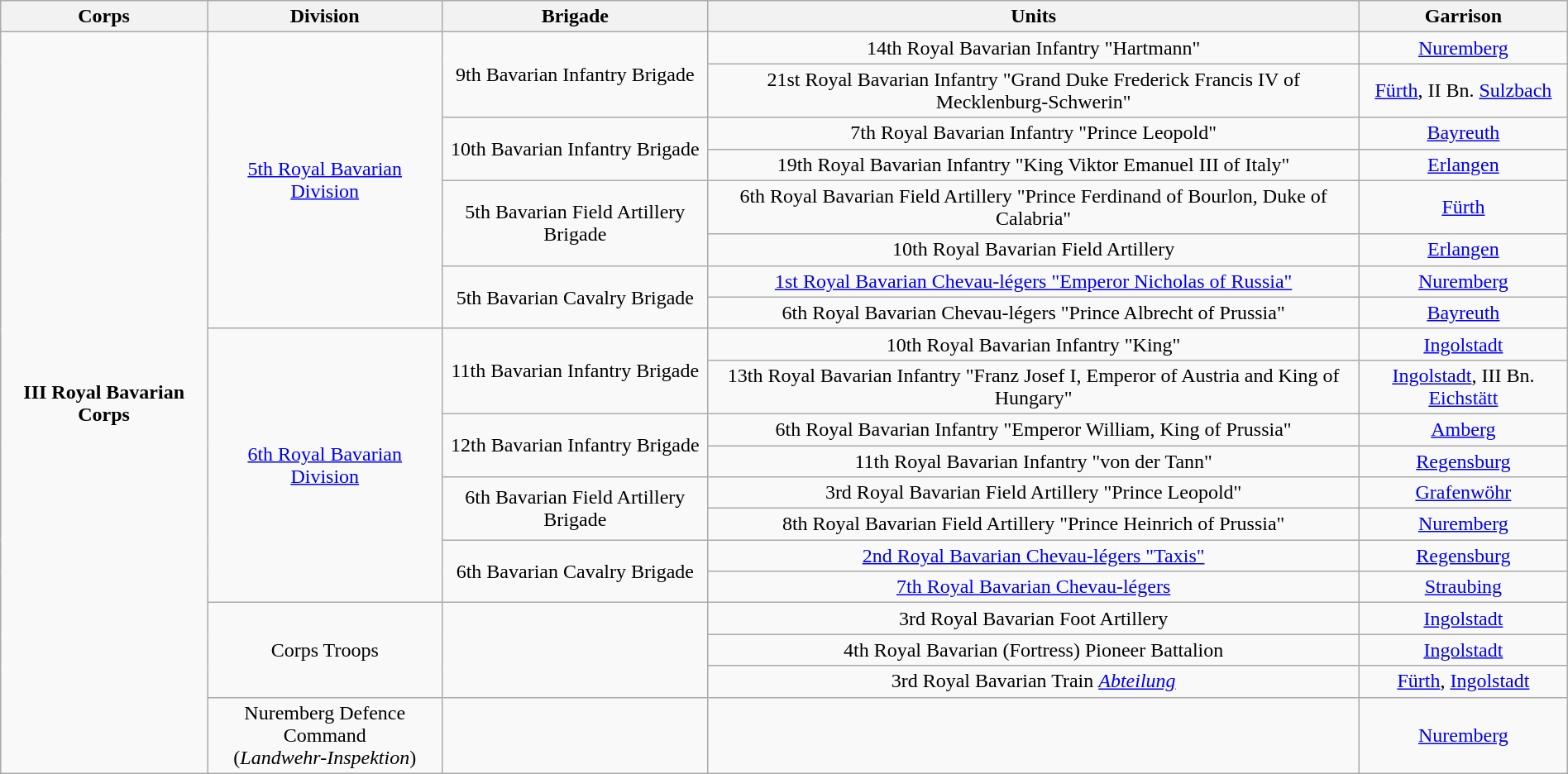<table class="wikitable collapsible collapsed" style="text-align:center; width:100%;">
<tr>
<th>Corps</th>
<th>Division</th>
<th>Brigade</th>
<th>Units</th>
<th>Garrison</th>
</tr>
<tr>
<td ROWSPAN=20><strong>III Royal Bavarian Corps</strong></td>
<td ROWSPAN=8><a href='#'>5th Royal Bavarian Division</a></td>
<td ROWSPAN=2>9th Bavarian Infantry Brigade</td>
<td>14th Royal Bavarian Infantry "Hartmann"</td>
<td><a href='#'>Nuremberg</a></td>
</tr>
<tr>
<td>21st Royal Bavarian Infantry "Grand Duke Frederick Francis IV of Mecklenburg-Schwerin"</td>
<td><a href='#'>Fürth</a>, II Bn. <a href='#'>Sulzbach</a></td>
</tr>
<tr>
<td ROWSPAN=2>10th Bavarian Infantry Brigade</td>
<td>7th Royal Bavarian Infantry "Prince Leopold"</td>
<td><a href='#'>Bayreuth</a></td>
</tr>
<tr>
<td>19th Royal Bavarian Infantry "King Viktor Emanuel III of Italy"</td>
<td><a href='#'>Erlangen</a></td>
</tr>
<tr>
<td ROWSPAN=2>5th Bavarian Field Artillery Brigade</td>
<td>6th Royal Bavarian Field Artillery "Prince Ferdinand of Bourlon, Duke of Calabria"</td>
<td><a href='#'>Fürth</a></td>
</tr>
<tr>
<td>10th Royal Bavarian Field Artillery</td>
<td><a href='#'>Erlangen</a></td>
</tr>
<tr>
<td ROWSPAN=2>5th Bavarian Cavalry Brigade</td>
<td><a href='#'>1st Royal Bavarian Chevau-légers "Emperor Nicholas of Russia"</a></td>
<td><a href='#'>Nuremberg</a></td>
</tr>
<tr>
<td>6th Royal Bavarian Chevau-légers "Prince Albrecht of Prussia"</td>
<td><a href='#'>Bayreuth</a></td>
</tr>
<tr>
<td ROWSPAN=8><a href='#'>6th Royal Bavarian Division</a></td>
<td ROWSPAN=2>11th Bavarian Infantry Brigade</td>
<td>10th Royal Bavarian Infantry "King"</td>
<td><a href='#'>Ingolstadt</a></td>
</tr>
<tr>
<td>13th Royal Bavarian Infantry "Franz Josef I, Emperor of Austria and King of Hungary"</td>
<td><a href='#'>Ingolstadt</a>, III Bn. <a href='#'>Eichstätt</a></td>
</tr>
<tr>
<td ROWSPAN=2>12th Bavarian Infantry Brigade</td>
<td>6th Royal Bavarian Infantry "Emperor William, King of Prussia"</td>
<td><a href='#'>Amberg</a></td>
</tr>
<tr>
<td>11th Royal Bavarian Infantry "von der Tann"</td>
<td><a href='#'>Regensburg</a></td>
</tr>
<tr>
<td ROWSPAN=2>6th Bavarian Field Artillery Brigade</td>
<td>3rd Royal Bavarian Field Artillery "Prince Leopold"</td>
<td><a href='#'>Grafenwöhr</a></td>
</tr>
<tr>
<td>8th Royal Bavarian Field Artillery "Prince Heinrich of Prussia"</td>
<td><a href='#'>Nuremberg</a></td>
</tr>
<tr>
<td ROWSPAN=2>6th Bavarian Cavalry Brigade</td>
<td><a href='#'>2nd Royal Bavarian Chevau-légers "Taxis"</a></td>
<td><a href='#'>Regensburg</a></td>
</tr>
<tr>
<td><a href='#'>7th Royal Bavarian Chevau-légers</a></td>
<td><a href='#'>Straubing</a></td>
</tr>
<tr>
<td ROWSPAN=3>Corps Troops</td>
<td ROWSPAN=3></td>
<td>3rd Royal Bavarian Foot Artillery</td>
<td><a href='#'>Ingolstadt</a></td>
</tr>
<tr>
<td>4th Royal Bavarian (Fortress) Pioneer Battalion</td>
<td><a href='#'>Ingolstadt</a></td>
</tr>
<tr>
<td>3rd Royal Bavarian Train <em><a href='#'>Abteilung</a></em></td>
<td><a href='#'>Fürth</a>, <a href='#'>Ingolstadt</a></td>
</tr>
<tr>
<td>Nuremberg Defence Command<br>(<em>Landwehr-Inspektion</em>)</td>
<td></td>
<td></td>
<td><a href='#'>Nuremberg</a></td>
</tr>
</table>
